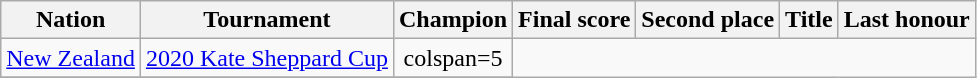<table class="wikitable sortable" style="text-align:center;">
<tr>
<th>Nation</th>
<th>Tournament</th>
<th>Champion</th>
<th>Final score</th>
<th>Second place</th>
<th data-sort-type="number">Title</th>
<th>Last honour</th>
</tr>
<tr>
<td align=left> <a href='#'>New Zealand</a></td>
<td align=left><a href='#'>2020 Kate Sheppard Cup</a></td>
<td>colspan=5 </td>
</tr>
<tr>
</tr>
</table>
